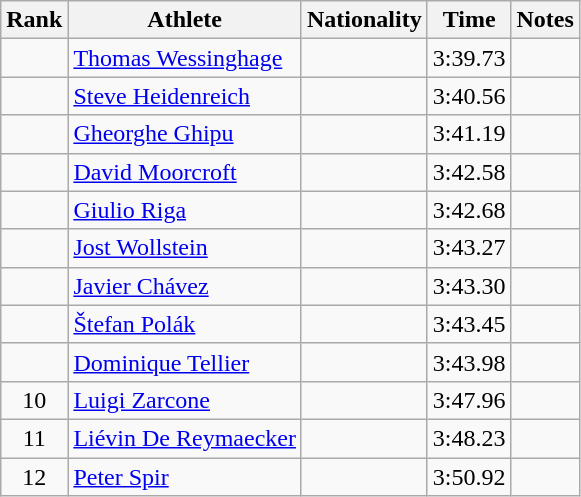<table class="wikitable sortable" style="text-align:center">
<tr>
<th>Rank</th>
<th>Athlete</th>
<th>Nationality</th>
<th>Time</th>
<th>Notes</th>
</tr>
<tr>
<td></td>
<td align=left><a href='#'>Thomas Wessinghage</a></td>
<td align=left></td>
<td>3:39.73</td>
<td></td>
</tr>
<tr>
<td></td>
<td align=left><a href='#'>Steve Heidenreich</a></td>
<td align=left></td>
<td>3:40.56</td>
<td></td>
</tr>
<tr>
<td></td>
<td align=left><a href='#'>Gheorghe Ghipu</a></td>
<td align=left></td>
<td>3:41.19</td>
<td></td>
</tr>
<tr>
<td></td>
<td align=left><a href='#'>David Moorcroft</a></td>
<td align=left></td>
<td>3:42.58</td>
<td></td>
</tr>
<tr>
<td></td>
<td align=left><a href='#'>Giulio Riga</a></td>
<td align=left></td>
<td>3:42.68</td>
<td></td>
</tr>
<tr>
<td></td>
<td align=left><a href='#'>Jost Wollstein</a></td>
<td align=left></td>
<td>3:43.27</td>
<td></td>
</tr>
<tr>
<td></td>
<td align=left><a href='#'>Javier Chávez</a></td>
<td align=left></td>
<td>3:43.30</td>
<td></td>
</tr>
<tr>
<td></td>
<td align=left><a href='#'>Štefan Polák</a></td>
<td align=left></td>
<td>3:43.45</td>
<td></td>
</tr>
<tr>
<td></td>
<td align=left><a href='#'>Dominique Tellier</a></td>
<td align=left></td>
<td>3:43.98</td>
<td></td>
</tr>
<tr>
<td>10</td>
<td align=left><a href='#'>Luigi Zarcone</a></td>
<td align=left></td>
<td>3:47.96</td>
<td></td>
</tr>
<tr>
<td>11</td>
<td align=left><a href='#'>Liévin De Reymaecker</a></td>
<td align=left></td>
<td>3:48.23</td>
<td></td>
</tr>
<tr>
<td>12</td>
<td align=left><a href='#'>Peter Spir</a></td>
<td align=left></td>
<td>3:50.92</td>
<td></td>
</tr>
</table>
